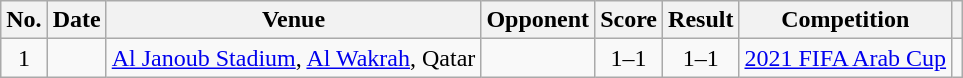<table class="wikitable sortable">
<tr>
<th scope="col">No.</th>
<th scope="col">Date</th>
<th scope="col">Venue</th>
<th scope="col">Opponent</th>
<th scope="col">Score</th>
<th scope="col">Result</th>
<th scope="col">Competition</th>
<th scope="col" class="unsortable"></th>
</tr>
<tr>
<td align="center">1</td>
<td></td>
<td><a href='#'>Al Janoub Stadium</a>, <a href='#'>Al Wakrah</a>, Qatar</td>
<td></td>
<td align="center">1–1</td>
<td align="center">1–1</td>
<td><a href='#'>2021 FIFA Arab Cup</a></td>
<td></td>
</tr>
</table>
